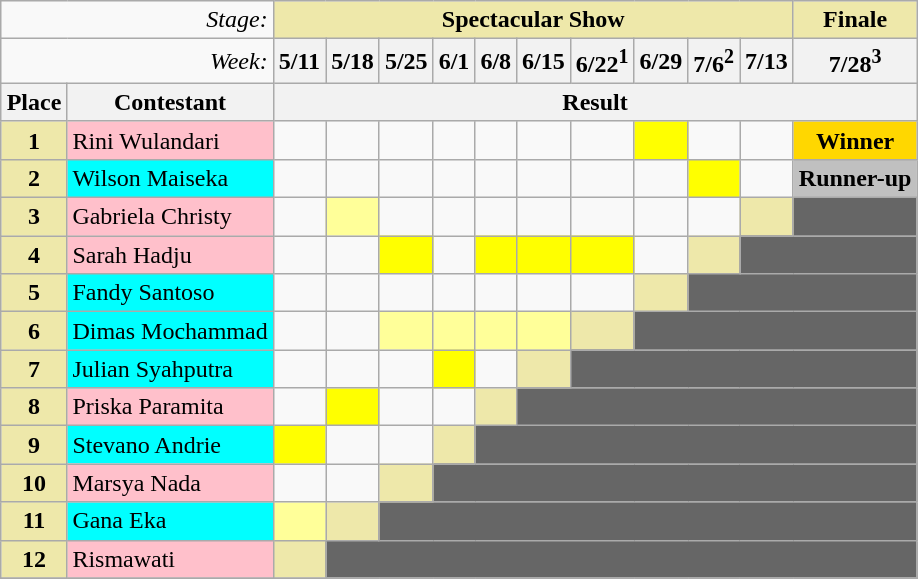<table class="wikitable" style="margin: 1em auto;">
<tr>
<td colspan="2" align="right"><em>Stage:</em></td>
<td colspan="10" bgcolor="palegoldenrod" align="Center"><strong>Spectacular Show</strong></td>
<td colspan="1" bgcolor="palegoldenrod" align="Center"><strong>Finale</strong></td>
</tr>
<tr>
<td colspan="2" align="right"><em>Week:</em></td>
<th>5/11</th>
<th>5/18</th>
<th>5/25</th>
<th>6/1</th>
<th>6/8</th>
<th>6/15</th>
<th>6/22<sup>1</sup></th>
<th>6/29</th>
<th>7/6<sup>2</sup></th>
<th>7/13</th>
<th>7/28<sup>3</sup></th>
</tr>
<tr>
<th>Place</th>
<th>Contestant</th>
<th colspan="11" align="center">Result</th>
</tr>
<tr>
<td align="center" bgcolor="palegoldenrod"><strong>1</strong></td>
<td bgcolor="pink">Rini Wulandari</td>
<td></td>
<td></td>
<td></td>
<td></td>
<td></td>
<td></td>
<td></td>
<td bgcolor="FFFF00" align="center"></td>
<td></td>
<td></td>
<td align="center" bgcolor="gold"><strong>Winner</strong></td>
</tr>
<tr>
<td align="center" bgcolor="palegoldenrod"><strong>2</strong></td>
<td bgcolor="cyan">Wilson Maiseka</td>
<td></td>
<td></td>
<td></td>
<td></td>
<td></td>
<td></td>
<td></td>
<td></td>
<td bgcolor="FFFF00" align="center"></td>
<td></td>
<td align="center" bgcolor="silver"><strong>Runner-up</strong></td>
</tr>
<tr>
<td align="center" bgcolor="palegoldenrod"><strong>3</strong></td>
<td bgcolor="pink">Gabriela Christy</td>
<td></td>
<td bgcolor="FFFF99" align="center"></td>
<td></td>
<td></td>
<td></td>
<td></td>
<td></td>
<td></td>
<td></td>
<td bgcolor="palegoldenrod" align="center"></td>
<td colspan="1" bgcolor="666666"></td>
</tr>
<tr>
<td align="center" bgcolor="palegoldenrod"><strong>4</strong></td>
<td bgcolor="pink">Sarah Hadju</td>
<td></td>
<td></td>
<td bgcolor="FFFF00" align="center"></td>
<td></td>
<td bgcolor="FFFF00" align="center"></td>
<td bgcolor="FFFF00" align="center"></td>
<td bgcolor="FFFF00" align="center"></td>
<td></td>
<td bgcolor="palegoldenrod" align="center"></td>
<td colspan="2" bgcolor="666666"></td>
</tr>
<tr>
<td align="center" bgcolor="palegoldenrod"><strong>5</strong></td>
<td bgcolor="cyan">Fandy Santoso</td>
<td></td>
<td></td>
<td></td>
<td></td>
<td></td>
<td></td>
<td></td>
<td bgcolor="palegoldenrod" align="center"></td>
<td colspan="3" bgcolor="666666"></td>
</tr>
<tr>
<td align="center" bgcolor="palegoldenrod"><strong>6</strong></td>
<td bgcolor="cyan">Dimas Mochammad</td>
<td></td>
<td></td>
<td bgcolor="FFFF99" align="center"></td>
<td bgcolor="FFFF99" align="center"></td>
<td bgcolor="FFFF99" align="center"></td>
<td bgcolor="FFFF99" align="center"></td>
<td bgcolor="palegoldenrod" align="center"></td>
<td colspan="4" bgcolor="666666"></td>
</tr>
<tr>
<td align="center" bgcolor="palegoldenrod"><strong>7</strong></td>
<td bgcolor="cyan">Julian Syahputra</td>
<td></td>
<td></td>
<td></td>
<td bgcolor="FFFF00" align="center"></td>
<td></td>
<td bgcolor="palegoldenrod" align="center"></td>
<td colspan="5" bgcolor="666666"></td>
</tr>
<tr>
<td align="center" bgcolor="palegoldenrod"><strong>8</strong></td>
<td bgcolor="pink">Priska Paramita</td>
<td></td>
<td bgcolor="FFFF00" align="center"></td>
<td></td>
<td></td>
<td bgcolor="palegoldenrod" align="center"></td>
<td colspan="6" bgcolor="666666"></td>
</tr>
<tr>
<td align="center" bgcolor="palegoldenrod"><strong>9</strong></td>
<td bgcolor="cyan">Stevano Andrie</td>
<td bgcolor="FFFF00" align="center"></td>
<td></td>
<td></td>
<td bgcolor="palegoldenrod" align="center"></td>
<td colspan="7" bgcolor="666666"></td>
</tr>
<tr>
<td align="center" bgcolor="palegoldenrod"><strong>10</strong></td>
<td bgcolor="pink">Marsya Nada</td>
<td></td>
<td></td>
<td bgcolor="palegoldenrod" align="center"></td>
<td colspan="8" bgcolor="666666"></td>
</tr>
<tr>
<td align="center" bgcolor="palegoldenrod"><strong>11</strong></td>
<td bgcolor="cyan">Gana Eka</td>
<td bgcolor="FFFF99" align="center"></td>
<td bgcolor="palegoldenrod" align="center"></td>
<td colspan="9" bgcolor="666666"></td>
</tr>
<tr>
<td align="center" bgcolor="palegoldenrod"><strong>12</strong></td>
<td bgcolor="pink">Rismawati</td>
<td bgcolor="palegoldenrod" align="center"></td>
<td colspan="10" bgcolor="666666"></td>
</tr>
<tr>
</tr>
</table>
